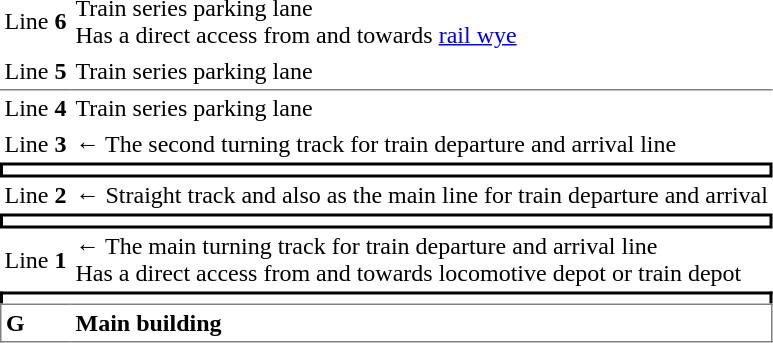<table cellspacing="0" cellpadding="3">
<tr>
<td></td>
<td></td>
</tr>
<tr>
<td>Line <strong>6</strong></td>
<td>Train series parking lane<br>Has a direct access from and towards <a href='#'>rail wye</a></td>
</tr>
<tr>
<td>Line <strong>5</strong></td>
<td>Train series parking lane</td>
</tr>
<tr>
<td style="border-top:solid 1px gray">Line <strong>4</strong></td>
<td style="border-top:solid 1px gray">Train series parking lane</td>
</tr>
<tr>
<td>Line <strong>3</strong></td>
<td>←  The second turning track for train departure and arrival line</td>
</tr>
<tr>
<td colspan="2" style="border-top:solid 2px black;border-left:solid 2px black;border-right:solid 2px black;border-bottom:solid 2px black; text-align:center"></td>
</tr>
<tr>
<td>Line <strong>2</strong></td>
<td>←  Straight track and also as the main line for train departure and arrival</td>
</tr>
<tr>
<td colspan="2" style="border-top:solid 2px black;border-left:solid 2px black;border-right:solid 2px black;border-bottom:solid 2px black; text-align:center"></td>
</tr>
<tr>
<td>Line <strong>1</strong></td>
<td>←  The main turning track for train departure and arrival line<br>Has a direct access from and towards locomotive depot or train depot</td>
</tr>
<tr>
<td colspan="2" style="border-top:solid 2px black;border-left:solid 2px black;border-right:solid 2px black; text-align:center"></td>
</tr>
<tr>
<td style="border:solid 1px gray; border-right:none;"><strong>G</strong></td>
<td style="border:solid 1px gray; border-left:none;"><strong>Main building</strong></td>
</tr>
</table>
